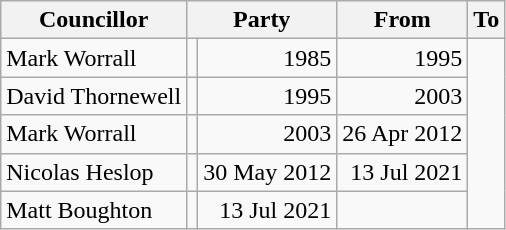<table class=wikitable>
<tr>
<th>Councillor</th>
<th colspan=2>Party</th>
<th>From</th>
<th>To</th>
</tr>
<tr>
<td>Mark Worrall</td>
<td></td>
<td align=right>1985</td>
<td align=right>1995</td>
</tr>
<tr>
<td>David Thornewell</td>
<td></td>
<td align=right>1995</td>
<td align=right>2003</td>
</tr>
<tr>
<td>Mark Worrall</td>
<td></td>
<td align=right>2003</td>
<td align=right>26 Apr 2012</td>
</tr>
<tr>
<td>Nicolas Heslop</td>
<td></td>
<td align=right>30 May 2012</td>
<td align=right>13 Jul 2021</td>
</tr>
<tr>
<td>Matt Boughton</td>
<td></td>
<td align=right>13 Jul 2021</td>
<td></td>
</tr>
</table>
